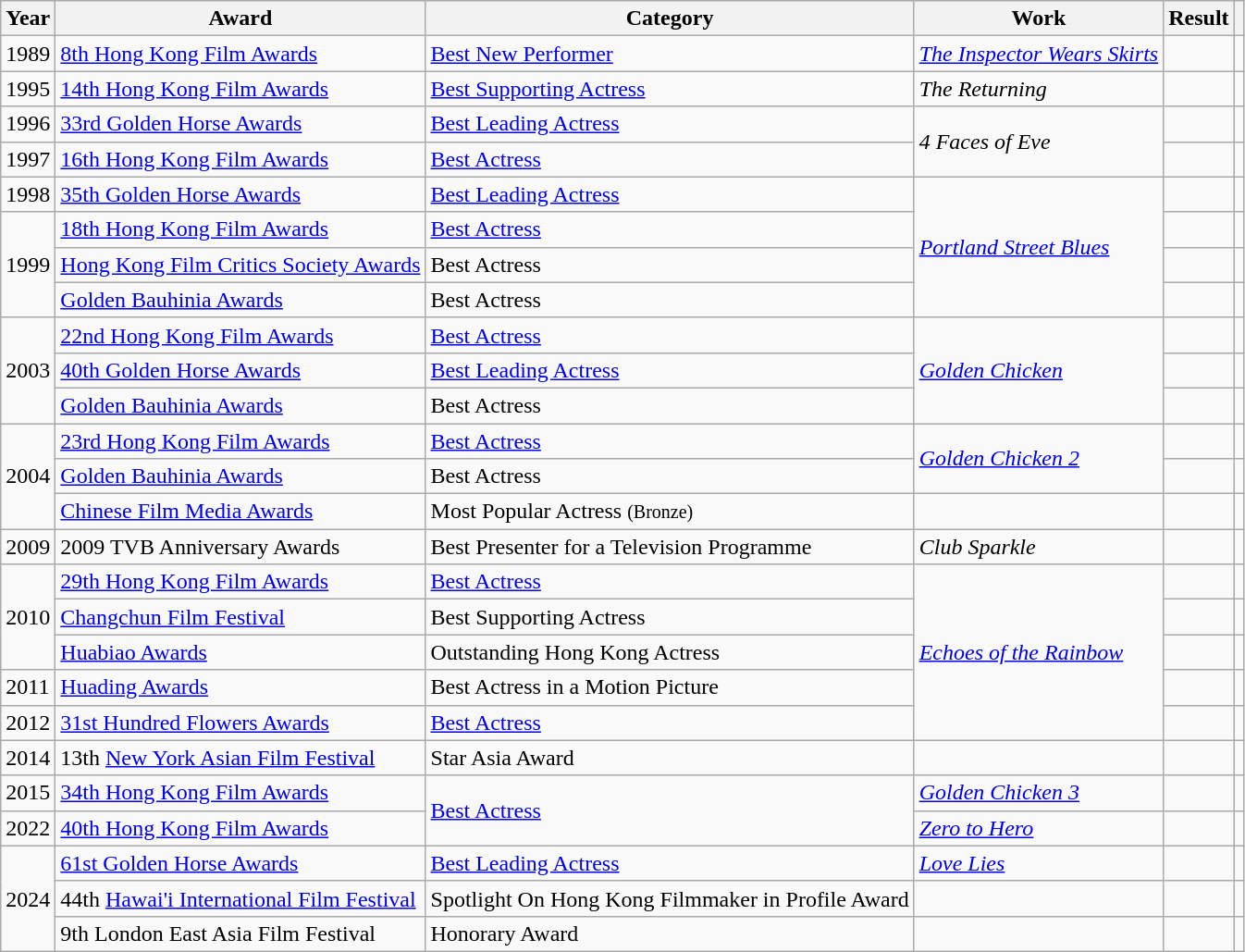<table class="wikitable sortable">
<tr>
<th>Year</th>
<th>Award</th>
<th>Category</th>
<th>Work</th>
<th>Result</th>
<th class="unsortable"></th>
</tr>
<tr>
<td>1989</td>
<td><a href='#'>8th Hong Kong Film Awards</a></td>
<td><a href='#'>Best New Performer</a></td>
<td><em><a href='#'>The Inspector Wears Skirts</a></em></td>
<td></td>
<td></td>
</tr>
<tr>
<td>1995</td>
<td><a href='#'>14th Hong Kong Film Awards</a></td>
<td><a href='#'>Best Supporting Actress</a></td>
<td><em>The Returning</em></td>
<td></td>
<td></td>
</tr>
<tr>
<td>1996</td>
<td><a href='#'>33rd Golden Horse Awards</a></td>
<td><a href='#'>Best Leading Actress</a></td>
<td rowspan="2"><em>4 Faces of Eve</em></td>
<td></td>
<td></td>
</tr>
<tr>
<td>1997</td>
<td><a href='#'>16th Hong Kong Film Awards</a></td>
<td><a href='#'>Best Actress</a></td>
<td></td>
<td></td>
</tr>
<tr>
<td>1998</td>
<td><a href='#'>35th Golden Horse Awards</a></td>
<td><a href='#'>Best Leading Actress</a></td>
<td rowspan="4"><em><a href='#'>Portland Street Blues</a></em></td>
<td></td>
<td></td>
</tr>
<tr>
<td rowspan="3">1999</td>
<td><a href='#'>18th Hong Kong Film Awards</a></td>
<td><a href='#'>Best Actress</a></td>
<td></td>
<td></td>
</tr>
<tr>
<td><a href='#'>Hong Kong Film Critics Society Awards</a></td>
<td>Best Actress</td>
<td></td>
<td></td>
</tr>
<tr>
<td><a href='#'>Golden Bauhinia Awards</a></td>
<td>Best Actress</td>
<td></td>
<td></td>
</tr>
<tr>
<td rowspan="3">2003</td>
<td><a href='#'>22nd Hong Kong Film Awards</a></td>
<td><a href='#'>Best Actress</a></td>
<td rowspan="3"><em><a href='#'>Golden Chicken</a></em></td>
<td></td>
<td></td>
</tr>
<tr>
<td><a href='#'>40th Golden Horse Awards</a></td>
<td><a href='#'>Best Leading Actress</a></td>
<td></td>
<td></td>
</tr>
<tr>
<td><a href='#'>Golden Bauhinia Awards</a></td>
<td>Best Actress</td>
<td></td>
<td></td>
</tr>
<tr>
<td rowspan="3">2004</td>
<td><a href='#'>23rd Hong Kong Film Awards</a></td>
<td><a href='#'>Best Actress</a></td>
<td rowspan="2"><em><a href='#'>Golden Chicken 2</a></em></td>
<td></td>
<td></td>
</tr>
<tr>
<td><a href='#'>Golden Bauhinia Awards</a></td>
<td>Best Actress</td>
<td></td>
<td></td>
</tr>
<tr>
<td><a href='#'>Chinese Film Media Awards</a></td>
<td>Most Popular Actress <small>(Bronze)</small></td>
<td></td>
<td></td>
<td></td>
</tr>
<tr>
<td>2009</td>
<td>2009 TVB Anniversary Awards</td>
<td>Best Presenter for a Television Programme</td>
<td><em>Club Sparkle</em></td>
<td></td>
<td></td>
</tr>
<tr>
<td rowspan="3">2010</td>
<td><a href='#'>29th Hong Kong Film Awards</a></td>
<td><a href='#'>Best Actress</a></td>
<td rowspan="5"><em><a href='#'>Echoes of the Rainbow</a></em></td>
<td></td>
<td></td>
</tr>
<tr>
<td><a href='#'>Changchun Film Festival</a></td>
<td>Best Supporting Actress</td>
<td></td>
<td></td>
</tr>
<tr>
<td><a href='#'>Huabiao Awards</a></td>
<td>Outstanding Hong Kong Actress</td>
<td></td>
<td></td>
</tr>
<tr>
<td>2011</td>
<td><a href='#'>Huading Awards</a></td>
<td>Best Actress in a Motion Picture</td>
<td></td>
<td></td>
</tr>
<tr>
<td>2012</td>
<td><a href='#'>31st Hundred Flowers Awards</a></td>
<td><a href='#'>Best Actress</a></td>
<td></td>
<td></td>
</tr>
<tr>
<td>2014</td>
<td>13th <a href='#'>New York Asian Film Festival</a></td>
<td>Star Asia Award</td>
<td></td>
<td></td>
<td></td>
</tr>
<tr>
<td>2015</td>
<td><a href='#'>34th Hong Kong Film Awards</a></td>
<td rowspan="2"><a href='#'>Best Actress</a></td>
<td><em><a href='#'>Golden Chicken 3</a></em></td>
<td></td>
<td></td>
</tr>
<tr>
<td>2022</td>
<td><a href='#'>40th Hong Kong Film Awards</a></td>
<td><em><a href='#'>Zero to Hero</a></em></td>
<td></td>
<td></td>
</tr>
<tr>
<td rowspan="3">2024</td>
<td><a href='#'>61st Golden Horse Awards</a></td>
<td><a href='#'>Best Leading Actress</a></td>
<td><em><a href='#'>Love Lies</a></em></td>
<td></td>
<td></td>
</tr>
<tr>
<td>44th <a href='#'>Hawai'i International Film Festival</a></td>
<td>Spotlight On Hong Kong Filmmaker in Profile Award</td>
<td></td>
<td></td>
<td></td>
</tr>
<tr>
<td>9th London East Asia Film Festival</td>
<td>Honorary Award</td>
<td></td>
<td></td>
<td></td>
</tr>
</table>
